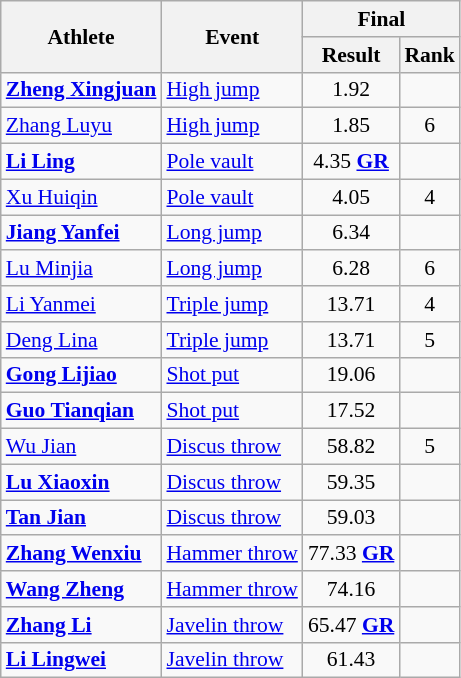<table class="wikitable"style="text-align:center; font-size:90%">
<tr>
<th rowspan="2">Athlete</th>
<th rowspan="2">Event</th>
<th colspan="2">Final</th>
</tr>
<tr>
<th>Result</th>
<th>Rank</th>
</tr>
<tr>
<td align="left"><strong><a href='#'>Zheng Xingjuan</a></strong></td>
<td align="left"><a href='#'>High jump</a></td>
<td>1.92</td>
<td></td>
</tr>
<tr>
<td align="left"><a href='#'>Zhang Luyu</a></td>
<td align="left"><a href='#'>High jump</a></td>
<td>1.85</td>
<td>6</td>
</tr>
<tr>
<td align="left"><strong><a href='#'>Li Ling</a></strong></td>
<td align="left"><a href='#'>Pole vault</a></td>
<td>4.35 <strong><a href='#'>GR</a></strong></td>
<td></td>
</tr>
<tr>
<td align="left"><a href='#'>Xu Huiqin</a></td>
<td align="left"><a href='#'>Pole vault</a></td>
<td>4.05</td>
<td>4</td>
</tr>
<tr>
<td align="left"><strong><a href='#'>Jiang Yanfei</a></strong></td>
<td align="left"><a href='#'>Long jump</a></td>
<td>6.34</td>
<td></td>
</tr>
<tr>
<td align="left"><a href='#'>Lu Minjia</a></td>
<td align="left"><a href='#'>Long jump</a></td>
<td>6.28</td>
<td>6</td>
</tr>
<tr>
<td align="left"><a href='#'>Li Yanmei</a></td>
<td align="left"><a href='#'>Triple jump</a></td>
<td>13.71</td>
<td>4</td>
</tr>
<tr>
<td align="left"><a href='#'>Deng Lina</a></td>
<td align="left"><a href='#'>Triple jump</a></td>
<td>13.71</td>
<td>5</td>
</tr>
<tr>
<td align="left"><strong><a href='#'>Gong Lijiao</a></strong></td>
<td align="left"><a href='#'>Shot put</a></td>
<td>19.06</td>
<td></td>
</tr>
<tr>
<td align="left"><strong><a href='#'>Guo Tianqian</a></strong></td>
<td align="left"><a href='#'>Shot put</a></td>
<td>17.52</td>
<td></td>
</tr>
<tr>
<td align="left"><a href='#'>Wu Jian</a></td>
<td align="left"><a href='#'>Discus throw</a></td>
<td>58.82</td>
<td>5</td>
</tr>
<tr>
<td align="left"><strong><a href='#'>Lu Xiaoxin</a></strong></td>
<td align="left"><a href='#'>Discus throw</a></td>
<td>59.35</td>
<td></td>
</tr>
<tr>
<td align="left"><strong><a href='#'>Tan Jian</a></strong></td>
<td align="left"><a href='#'>Discus throw</a></td>
<td>59.03</td>
<td></td>
</tr>
<tr>
<td align="left"><strong><a href='#'>Zhang Wenxiu</a></strong></td>
<td align="left"><a href='#'>Hammer throw</a></td>
<td>77.33 <strong><a href='#'>GR</a></strong></td>
<td></td>
</tr>
<tr>
<td align="left"><strong><a href='#'>Wang Zheng</a></strong></td>
<td align="left"><a href='#'>Hammer throw</a></td>
<td>74.16</td>
<td></td>
</tr>
<tr>
<td align="left"><strong><a href='#'>Zhang Li</a></strong></td>
<td align="left"><a href='#'>Javelin throw</a></td>
<td>65.47 <strong><a href='#'>GR</a></strong></td>
<td></td>
</tr>
<tr>
<td align="left"><strong><a href='#'>Li Lingwei</a></strong></td>
<td align="left"><a href='#'>Javelin throw</a></td>
<td>61.43</td>
<td></td>
</tr>
</table>
